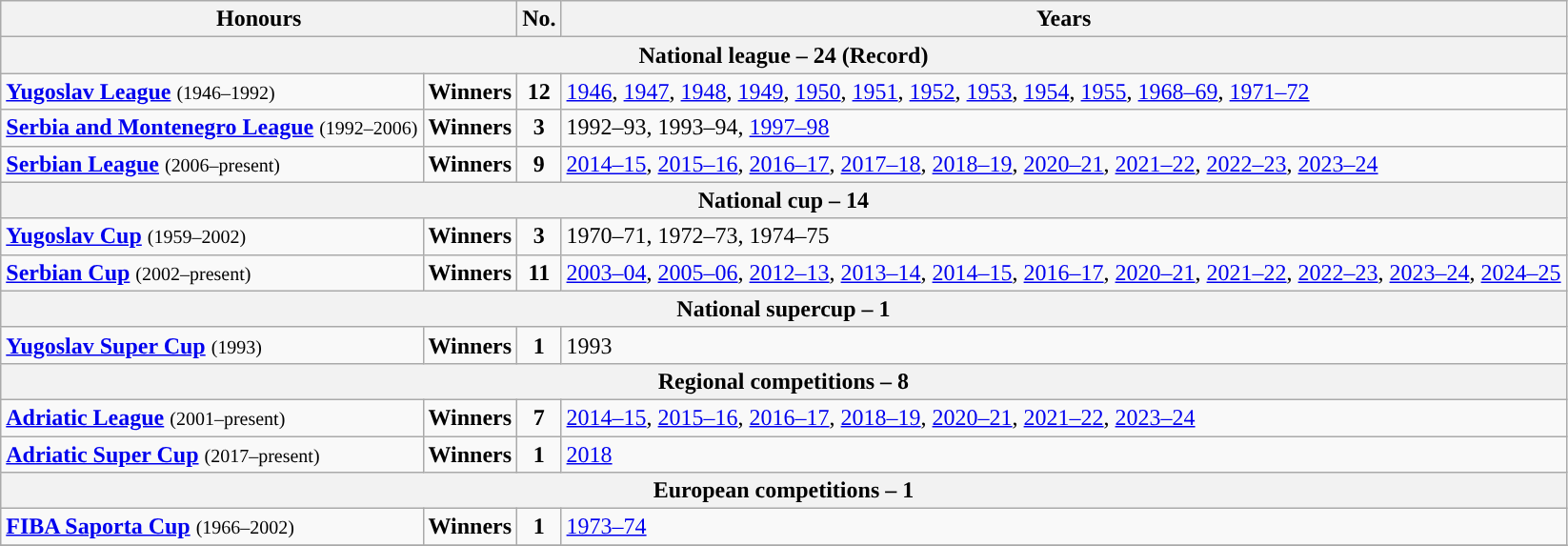<table class="wikitable">
<tr>
<th colspan=2>Honours</th>
<th>No.</th>
<th>Years</th>
</tr>
<tr>
<th colspan=6>National league – 24 (Record)</th>
</tr>
<tr>
<td><strong><a href='#'>Yugoslav League</a></strong> <small>(1946–1992)</small></td>
<td><strong>Winners</strong></td>
<td align=center><strong>12</strong></td>
<td><a href='#'>1946</a>, <a href='#'>1947</a>, <a href='#'>1948</a>, <a href='#'>1949</a>, <a href='#'>1950</a>, <a href='#'>1951</a>, <a href='#'>1952</a>, <a href='#'>1953</a>, <a href='#'>1954</a>, <a href='#'>1955</a>, <a href='#'>1968–69</a>, <a href='#'>1971–72</a></td>
</tr>
<tr>
<td><strong><a href='#'>Serbia and Montenegro League</a></strong> <small>(1992–2006)</small></td>
<td><strong>Winners</strong></td>
<td align=center><strong>3</strong></td>
<td>1992–93, 1993–94, <a href='#'>1997–98</a></td>
</tr>
<tr>
<td><strong><a href='#'>Serbian League</a></strong> <small>(2006–present)</small></td>
<td><strong>Winners</strong></td>
<td align=center><strong>9</strong></td>
<td><a href='#'>2014–15</a>, <a href='#'>2015–16</a>, <a href='#'>2016–17</a>, <a href='#'>2017–18</a>, <a href='#'>2018–19</a>, <a href='#'>2020–21</a>, <a href='#'>2021–22</a>, <a href='#'>2022–23</a>, <a href='#'>2023–24</a></td>
</tr>
<tr>
<th colspan=6>National cup – 14</th>
</tr>
<tr>
<td><strong><a href='#'>Yugoslav Cup</a></strong> <small>(1959–2002)</small></td>
<td><strong>Winners</strong></td>
<td align=center><strong>3</strong></td>
<td>1970–71, 1972–73, 1974–75</td>
</tr>
<tr>
<td><strong><a href='#'> Serbian Cup</a></strong> <small>(2002–present)</small></td>
<td><strong>Winners</strong></td>
<td align=center><strong>11</strong></td>
<td><a href='#'>2003–04</a>, <a href='#'>2005–06</a>, <a href='#'>2012–13</a>, <a href='#'>2013–14</a>, <a href='#'>2014–15</a>, <a href='#'>2016–17</a>, <a href='#'>2020–21</a>, <a href='#'>2021–22</a>, <a href='#'>2022–23</a>, <a href='#'>2023–24</a>, <a href='#'>2024–25</a></td>
</tr>
<tr>
<th colspan=6>National supercup – 1</th>
</tr>
<tr>
<td><strong><a href='#'>Yugoslav Super Cup</a></strong> <small>(1993)</small></td>
<td><strong>Winners</strong></td>
<td align=center><strong>1</strong></td>
<td>1993</td>
</tr>
<tr>
<th colspan=6>Regional competitions – 8</th>
</tr>
<tr>
<td><strong><a href='#'>Adriatic League</a></strong> <small>(2001–present)</small></td>
<td><strong>Winners</strong></td>
<td align=center><strong>7</strong></td>
<td><a href='#'>2014–15</a>, <a href='#'>2015–16</a>, <a href='#'>2016–17</a>, <a href='#'>2018–19</a>, <a href='#'>2020–21</a>, <a href='#'>2021–22</a>,  <a href='#'>2023–24</a></td>
</tr>
<tr>
<td><strong><a href='#'>Adriatic Super Cup</a></strong> <small>(2017–present)</small></td>
<td><strong>Winners</strong></td>
<td align=center><strong>1</strong></td>
<td><a href='#'>2018</a></td>
</tr>
<tr>
<th colspan=6>European competitions – 1</th>
</tr>
<tr>
<td><strong><a href='#'>FIBA Saporta Cup</a></strong> <small>(1966–2002)</small></td>
<td><strong>Winners</strong></td>
<td align=center><strong>1</strong></td>
<td><a href='#'>1973–74</a></td>
</tr>
<tr>
</tr>
</table>
